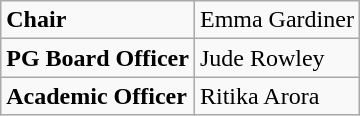<table class="wikitable sortable">
<tr>
<td><strong>Chair</strong></td>
<td>Emma Gardiner</td>
</tr>
<tr>
<td><strong>PG Board Officer</strong></td>
<td>Jude Rowley</td>
</tr>
<tr>
<td><strong>Academic Officer</strong></td>
<td>Ritika Arora</td>
</tr>
</table>
